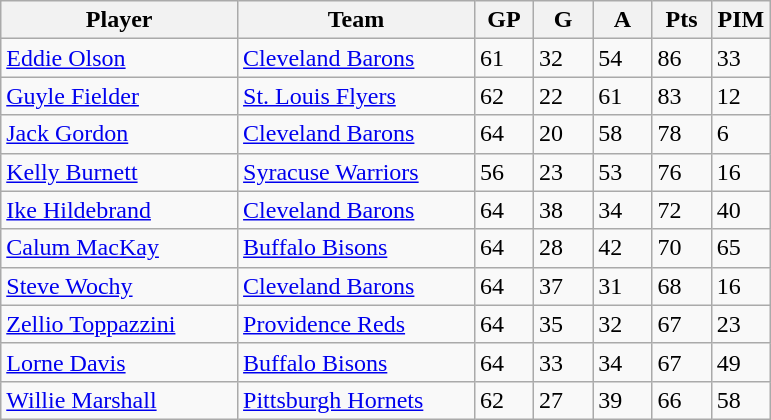<table class="wikitable">
<tr>
<th bgcolor="#DDDDFF" width="30%">Player</th>
<th bgcolor="#DDDDFF" width="30%">Team</th>
<th bgcolor="#DDDDFF" width="7.5%">GP</th>
<th bgcolor="#DDDDFF" width="7.5%">G</th>
<th bgcolor="#DDDDFF" width="7.5%">A</th>
<th bgcolor="#DDDDFF" width="7.5%">Pts</th>
<th bgcolor="#DDDDFF" width="7.5%">PIM</th>
</tr>
<tr>
<td><a href='#'>Eddie Olson</a></td>
<td><a href='#'>Cleveland Barons</a></td>
<td>61</td>
<td>32</td>
<td>54</td>
<td>86</td>
<td>33</td>
</tr>
<tr>
<td><a href='#'>Guyle Fielder</a></td>
<td><a href='#'>St. Louis Flyers</a></td>
<td>62</td>
<td>22</td>
<td>61</td>
<td>83</td>
<td>12</td>
</tr>
<tr>
<td><a href='#'>Jack Gordon</a></td>
<td><a href='#'>Cleveland Barons</a></td>
<td>64</td>
<td>20</td>
<td>58</td>
<td>78</td>
<td>6</td>
</tr>
<tr>
<td><a href='#'>Kelly Burnett</a></td>
<td><a href='#'>Syracuse Warriors</a></td>
<td>56</td>
<td>23</td>
<td>53</td>
<td>76</td>
<td>16</td>
</tr>
<tr>
<td><a href='#'>Ike Hildebrand</a></td>
<td><a href='#'>Cleveland Barons</a></td>
<td>64</td>
<td>38</td>
<td>34</td>
<td>72</td>
<td>40</td>
</tr>
<tr>
<td><a href='#'>Calum MacKay</a></td>
<td><a href='#'>Buffalo Bisons</a></td>
<td>64</td>
<td>28</td>
<td>42</td>
<td>70</td>
<td>65</td>
</tr>
<tr>
<td><a href='#'>Steve Wochy</a></td>
<td><a href='#'>Cleveland Barons</a></td>
<td>64</td>
<td>37</td>
<td>31</td>
<td>68</td>
<td>16</td>
</tr>
<tr>
<td><a href='#'>Zellio Toppazzini</a></td>
<td><a href='#'>Providence Reds</a></td>
<td>64</td>
<td>35</td>
<td>32</td>
<td>67</td>
<td>23</td>
</tr>
<tr>
<td><a href='#'>Lorne Davis</a></td>
<td><a href='#'>Buffalo Bisons</a></td>
<td>64</td>
<td>33</td>
<td>34</td>
<td>67</td>
<td>49</td>
</tr>
<tr>
<td><a href='#'>Willie Marshall</a></td>
<td><a href='#'>Pittsburgh Hornets</a></td>
<td>62</td>
<td>27</td>
<td>39</td>
<td>66</td>
<td>58</td>
</tr>
</table>
